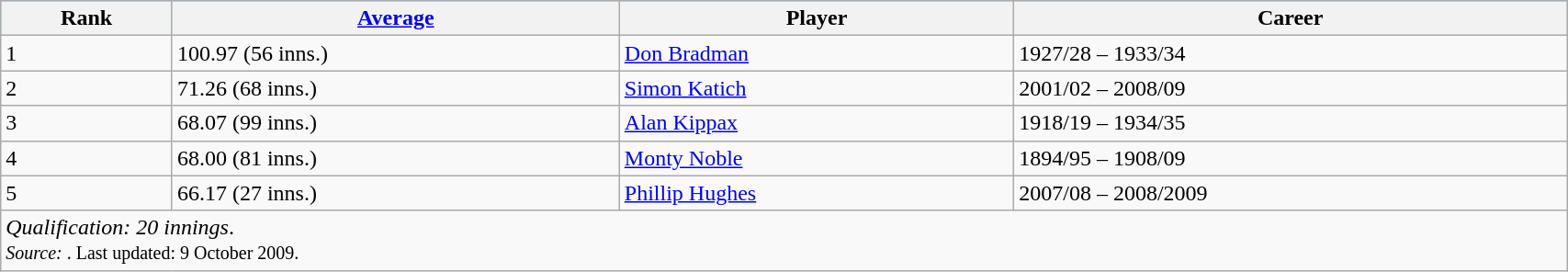<table class="wikitable" style="width:90%;">
<tr style="background:#87cefa;">
<th>Rank</th>
<th><a href='#'>Average</a></th>
<th>Player</th>
<th>Career</th>
</tr>
<tr>
<td>1</td>
<td>100.97 (56 inns.)</td>
<td><a href='#'>Don Bradman</a></td>
<td>1927/28 – 1933/34</td>
</tr>
<tr>
<td>2</td>
<td>71.26 (68 inns.)</td>
<td><a href='#'>Simon Katich</a></td>
<td>2001/02 – 2008/09</td>
</tr>
<tr>
<td>3</td>
<td>68.07 (99 inns.)</td>
<td><a href='#'>Alan Kippax</a></td>
<td>1918/19 – 1934/35</td>
</tr>
<tr>
<td>4</td>
<td>68.00 (81 inns.)</td>
<td><a href='#'>Monty Noble</a></td>
<td>1894/95 – 1908/09</td>
</tr>
<tr>
<td>5</td>
<td>66.17 (27 inns.)</td>
<td><a href='#'>Phillip Hughes</a></td>
<td>2007/08 – 2008/2009</td>
</tr>
<tr>
<td colspan=4><em>Qualification: 20 innings</em>.<br><small><em>Source: </em>. Last updated: 9 October 2009.</small></td>
</tr>
</table>
